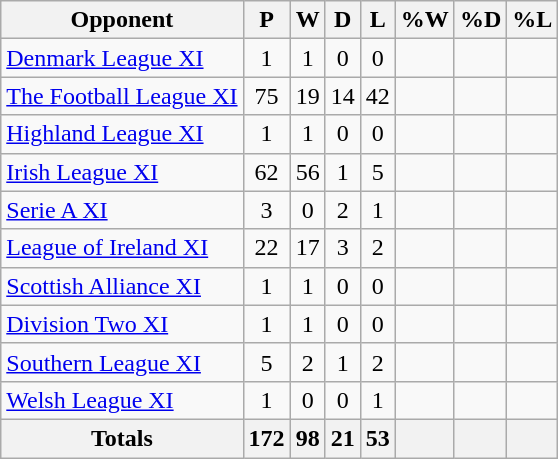<table class="wikitable sortable" style="text-align:center">
<tr>
<th>Opponent</th>
<th>P</th>
<th>W</th>
<th>D</th>
<th>L</th>
<th>%W</th>
<th>%D</th>
<th>%L</th>
</tr>
<tr>
<td style="text-align:left;"> <a href='#'>Denmark League XI</a></td>
<td>1</td>
<td>1</td>
<td>0</td>
<td>0</td>
<td></td>
<td></td>
<td></td>
</tr>
<tr>
<td style="text-align:left;"> <a href='#'>The Football League XI</a></td>
<td>75</td>
<td>19</td>
<td>14</td>
<td>42</td>
<td></td>
<td></td>
<td></td>
</tr>
<tr>
<td style="text-align:left;"> <a href='#'>Highland League XI</a></td>
<td>1</td>
<td>1</td>
<td>0</td>
<td>0</td>
<td></td>
<td></td>
<td></td>
</tr>
<tr>
<td style="text-align:left;"> <a href='#'>Irish League XI</a></td>
<td>62</td>
<td>56</td>
<td>1</td>
<td>5</td>
<td></td>
<td></td>
<td></td>
</tr>
<tr>
<td style="text-align:left;"> <a href='#'>Serie A XI</a></td>
<td>3</td>
<td>0</td>
<td>2</td>
<td>1</td>
<td></td>
<td></td>
<td></td>
</tr>
<tr>
<td style="text-align:left;"> <a href='#'>League of Ireland XI</a></td>
<td>22</td>
<td>17</td>
<td>3</td>
<td>2</td>
<td></td>
<td></td>
<td></td>
</tr>
<tr>
<td style="text-align:left;"> <a href='#'>Scottish Alliance XI</a></td>
<td>1</td>
<td>1</td>
<td>0</td>
<td>0</td>
<td></td>
<td></td>
<td></td>
</tr>
<tr>
<td style="text-align:left;"> <a href='#'>Division Two XI</a></td>
<td>1</td>
<td>1</td>
<td>0</td>
<td>0</td>
<td></td>
<td></td>
<td></td>
</tr>
<tr>
<td style="text-align:left;"> <a href='#'>Southern League XI</a></td>
<td>5</td>
<td>2</td>
<td>1</td>
<td>2</td>
<td></td>
<td></td>
<td></td>
</tr>
<tr>
<td style="text-align:left;"> <a href='#'>Welsh League XI</a></td>
<td>1</td>
<td>0</td>
<td>0</td>
<td>1</td>
<td></td>
<td></td>
<td></td>
</tr>
<tr class="sortbottom">
<th>Totals</th>
<th>172</th>
<th>98</th>
<th>21</th>
<th>53</th>
<th></th>
<th></th>
<th></th>
</tr>
</table>
